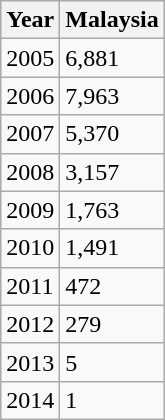<table class="wikitable">
<tr>
<th>Year</th>
<th>Malaysia</th>
</tr>
<tr>
<td>2005</td>
<td>6,881</td>
</tr>
<tr>
<td>2006</td>
<td>7,963</td>
</tr>
<tr>
<td>2007</td>
<td>5,370</td>
</tr>
<tr>
<td>2008</td>
<td>3,157</td>
</tr>
<tr>
<td>2009</td>
<td>1,763</td>
</tr>
<tr>
<td>2010</td>
<td>1,491</td>
</tr>
<tr>
<td>2011</td>
<td>472</td>
</tr>
<tr>
<td>2012</td>
<td>279</td>
</tr>
<tr>
<td>2013</td>
<td>5</td>
</tr>
<tr>
<td>2014</td>
<td>1</td>
</tr>
</table>
